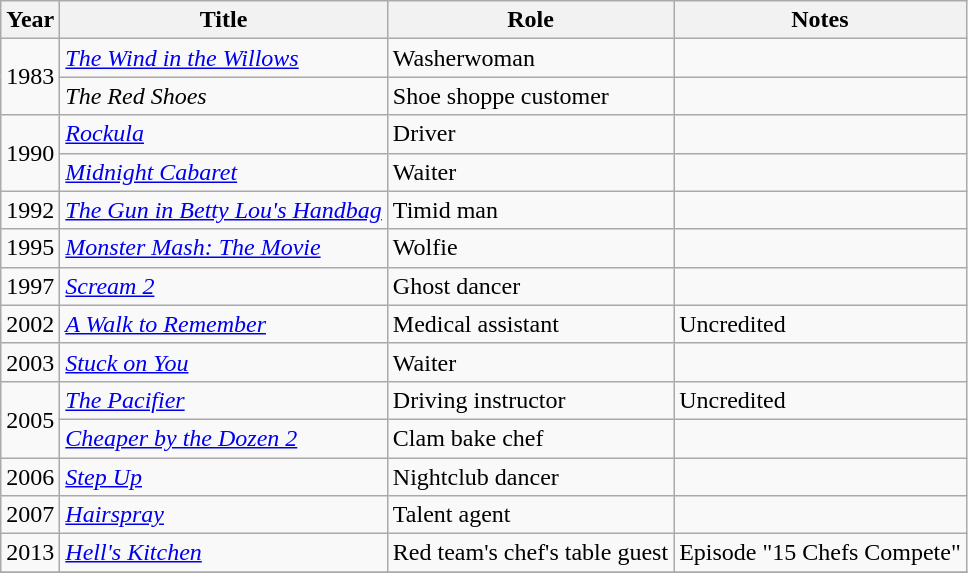<table class="wikitable">
<tr>
<th>Year</th>
<th>Title</th>
<th>Role</th>
<th>Notes</th>
</tr>
<tr>
<td rowspan="2">1983</td>
<td><em><a href='#'>The Wind in the Willows</a></em></td>
<td>Washerwoman</td>
<td></td>
</tr>
<tr>
<td><em>The Red Shoes</em></td>
<td>Shoe shoppe customer</td>
<td></td>
</tr>
<tr>
<td rowspan="2">1990</td>
<td><em><a href='#'>Rockula</a></em></td>
<td>Driver</td>
<td></td>
</tr>
<tr>
<td><em><a href='#'>Midnight Cabaret</a></em></td>
<td>Waiter</td>
<td></td>
</tr>
<tr>
<td>1992</td>
<td><em><a href='#'>The Gun in Betty Lou's Handbag</a></em></td>
<td>Timid man</td>
<td></td>
</tr>
<tr>
<td>1995</td>
<td><em><a href='#'>Monster Mash: The Movie</a></em></td>
<td>Wolfie</td>
<td></td>
</tr>
<tr>
<td>1997</td>
<td><em><a href='#'>Scream 2</a></em></td>
<td>Ghost dancer</td>
<td></td>
</tr>
<tr>
<td>2002</td>
<td><em><a href='#'>A Walk to Remember</a></em></td>
<td>Medical assistant</td>
<td>Uncredited</td>
</tr>
<tr>
<td>2003</td>
<td><em><a href='#'>Stuck on You</a></em></td>
<td>Waiter</td>
<td></td>
</tr>
<tr>
<td rowspan="2">2005</td>
<td><em><a href='#'>The Pacifier</a></em></td>
<td>Driving instructor</td>
<td>Uncredited</td>
</tr>
<tr>
<td><em><a href='#'>Cheaper by the Dozen 2</a></em></td>
<td>Clam bake chef</td>
<td></td>
</tr>
<tr>
<td>2006</td>
<td><em><a href='#'>Step Up</a></em></td>
<td>Nightclub dancer</td>
<td></td>
</tr>
<tr>
<td>2007</td>
<td><em><a href='#'>Hairspray</a></em></td>
<td>Talent agent</td>
<td></td>
</tr>
<tr>
<td>2013</td>
<td><em><a href='#'>Hell's Kitchen</a></em></td>
<td>Red team's chef's table guest</td>
<td>Episode "15 Chefs Compete"</td>
</tr>
<tr>
</tr>
</table>
